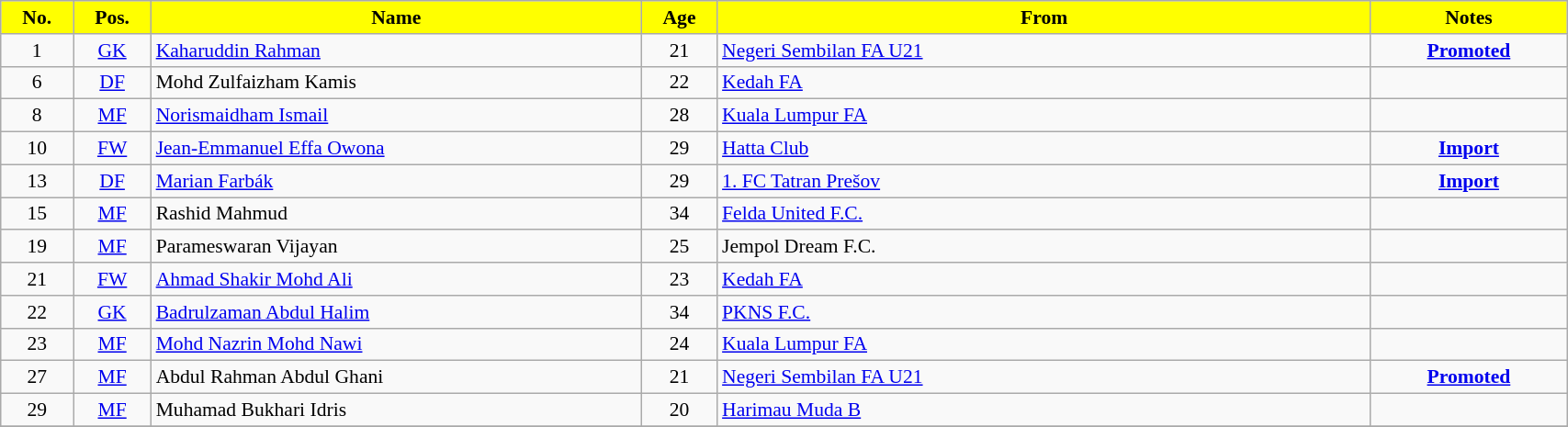<table class="wikitable sortable" style="text-align:Center; font-size:90%; width:90%;">
<tr>
<th style="background:Yellow; color:Black; width:2%">No.</th>
<th style="background:Yellow; color:Black; width:2%">Pos.</th>
<th style="background:Yellow; color:Black; width:15%">Name</th>
<th style="background:Yellow; color:Black; width:2%">Age</th>
<th style="background:Yellow; color:Black; width:20%">From</th>
<th style="background:Yellow; color:Black; width:6%">Notes</th>
</tr>
<tr>
<td>1</td>
<td><a href='#'>GK</a></td>
<td align=left> <a href='#'>Kaharuddin Rahman</a></td>
<td>21</td>
<td align=left> <a href='#'>Negeri Sembilan FA U21</a></td>
<td><strong><a href='#'>Promoted</a></strong></td>
</tr>
<tr>
<td>6</td>
<td><a href='#'>DF</a></td>
<td align=left> Mohd Zulfaizham Kamis</td>
<td>22</td>
<td align=left> <a href='#'>Kedah FA</a></td>
<td></td>
</tr>
<tr>
<td>8</td>
<td><a href='#'>MF</a></td>
<td align=left> <a href='#'>Norismaidham Ismail</a></td>
<td>28</td>
<td align=left> <a href='#'>Kuala Lumpur FA</a></td>
<td></td>
</tr>
<tr>
<td>10</td>
<td><a href='#'>FW</a></td>
<td align=left> <a href='#'>Jean-Emmanuel Effa Owona</a></td>
<td>29</td>
<td align=left> <a href='#'>Hatta Club</a></td>
<td><strong><a href='#'>Import</a></strong></td>
</tr>
<tr>
<td>13</td>
<td><a href='#'>DF</a></td>
<td align=left> <a href='#'>Marian Farbák</a></td>
<td>29</td>
<td align=left> <a href='#'>1. FC Tatran Prešov</a></td>
<td><strong><a href='#'>Import</a></strong></td>
</tr>
<tr>
<td>15</td>
<td><a href='#'>MF</a></td>
<td align=left> Rashid Mahmud</td>
<td>34</td>
<td align=left> <a href='#'>Felda United F.C.</a></td>
<td></td>
</tr>
<tr>
<td>19</td>
<td><a href='#'>MF</a></td>
<td align=left>  Parameswaran Vijayan</td>
<td>25</td>
<td align=left> Jempol Dream F.C.</td>
<td></td>
</tr>
<tr>
<td>21</td>
<td><a href='#'>FW</a></td>
<td align=left> <a href='#'>Ahmad Shakir Mohd Ali</a></td>
<td>23</td>
<td align=left> <a href='#'>Kedah FA</a></td>
<td></td>
</tr>
<tr>
<td>22</td>
<td><a href='#'>GK</a></td>
<td align=left> <a href='#'>Badrulzaman Abdul Halim</a></td>
<td>34</td>
<td align=left> <a href='#'>PKNS F.C.</a></td>
<td></td>
</tr>
<tr>
<td>23</td>
<td><a href='#'>MF</a></td>
<td align=left> <a href='#'>Mohd Nazrin Mohd Nawi</a></td>
<td>24</td>
<td align=left> <a href='#'>Kuala Lumpur FA</a></td>
<td></td>
</tr>
<tr>
<td>27</td>
<td><a href='#'>MF</a></td>
<td align=left> Abdul Rahman Abdul Ghani</td>
<td>21</td>
<td align=left> <a href='#'>Negeri Sembilan FA U21</a></td>
<td><strong><a href='#'>Promoted</a></strong></td>
</tr>
<tr>
<td>29</td>
<td><a href='#'>MF</a></td>
<td align=left> Muhamad Bukhari Idris</td>
<td>20</td>
<td align=left> <a href='#'>Harimau Muda B</a></td>
<td></td>
</tr>
<tr>
</tr>
</table>
